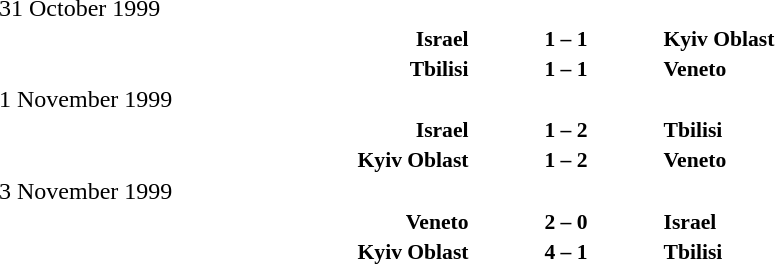<table width=100% cellspacing=1>
<tr>
<th width=25%></th>
<th width=10%></th>
<th></th>
</tr>
<tr>
<td>31 October 1999</td>
</tr>
<tr style=font-size:90%>
<td align=right><strong>Israel</strong></td>
<td align=center><strong>1 – 1</strong></td>
<td><strong>Kyiv Oblast</strong></td>
</tr>
<tr style=font-size:90%>
<td align=right><strong>Tbilisi</strong></td>
<td align=center><strong>1 – 1</strong></td>
<td><strong>Veneto</strong></td>
</tr>
<tr>
<td>1 November 1999</td>
</tr>
<tr style=font-size:90%>
<td align=right><strong>Israel</strong></td>
<td align=center><strong>1 – 2</strong></td>
<td><strong>Tbilisi</strong></td>
</tr>
<tr style=font-size:90%>
<td align=right><strong>Kyiv Oblast</strong></td>
<td align=center><strong>1 – 2</strong></td>
<td><strong>Veneto</strong></td>
</tr>
<tr>
<td>3 November 1999</td>
</tr>
<tr style=font-size:90%>
<td align=right><strong>Veneto</strong></td>
<td align=center><strong>2 – 0</strong></td>
<td><strong>Israel</strong></td>
</tr>
<tr style=font-size:90%>
<td align=right><strong>Kyiv Oblast</strong></td>
<td align=center><strong>4 – 1</strong></td>
<td><strong>Tbilisi</strong></td>
</tr>
</table>
